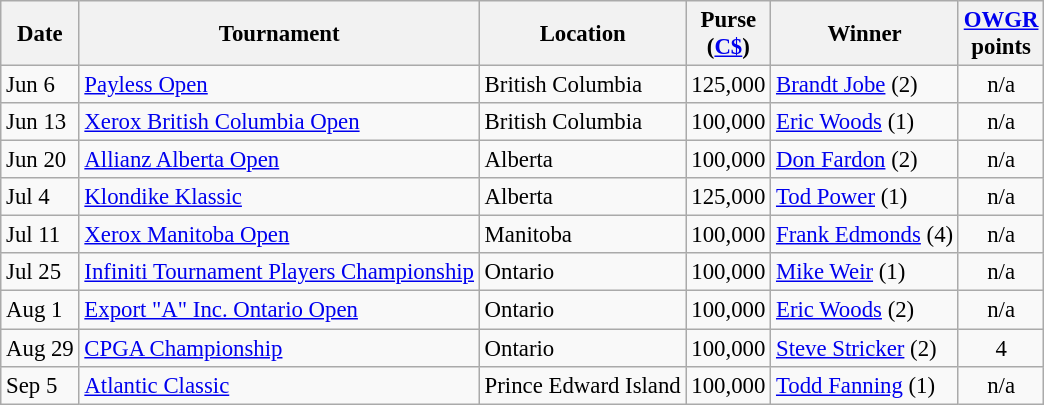<table class="wikitable" style="font-size:95%">
<tr>
<th>Date</th>
<th>Tournament</th>
<th>Location</th>
<th>Purse<br>(<a href='#'>C$</a>)</th>
<th>Winner</th>
<th><a href='#'>OWGR</a><br>points</th>
</tr>
<tr>
<td>Jun 6</td>
<td><a href='#'>Payless Open</a></td>
<td>British Columbia</td>
<td align=right>125,000</td>
<td> <a href='#'>Brandt Jobe</a> (2)</td>
<td align=center>n/a</td>
</tr>
<tr>
<td>Jun 13</td>
<td><a href='#'>Xerox British Columbia Open</a></td>
<td>British Columbia</td>
<td align=right>100,000</td>
<td> <a href='#'>Eric Woods</a> (1)</td>
<td align=center>n/a</td>
</tr>
<tr>
<td>Jun 20</td>
<td><a href='#'>Allianz Alberta Open</a></td>
<td>Alberta</td>
<td align=right>100,000</td>
<td> <a href='#'>Don Fardon</a> (2)</td>
<td align=center>n/a</td>
</tr>
<tr>
<td>Jul 4</td>
<td><a href='#'>Klondike Klassic</a></td>
<td>Alberta</td>
<td align=right>125,000</td>
<td> <a href='#'>Tod Power</a> (1)</td>
<td align=center>n/a</td>
</tr>
<tr>
<td>Jul 11</td>
<td><a href='#'>Xerox Manitoba Open</a></td>
<td>Manitoba</td>
<td align=right>100,000</td>
<td> <a href='#'>Frank Edmonds</a> (4)</td>
<td align=center>n/a</td>
</tr>
<tr>
<td>Jul 25</td>
<td><a href='#'>Infiniti Tournament Players Championship</a></td>
<td>Ontario</td>
<td align=right>100,000</td>
<td> <a href='#'>Mike Weir</a> (1)</td>
<td align=center>n/a</td>
</tr>
<tr>
<td>Aug 1</td>
<td><a href='#'>Export "A" Inc. Ontario Open</a></td>
<td>Ontario</td>
<td align=right>100,000</td>
<td> <a href='#'>Eric Woods</a> (2)</td>
<td align=center>n/a</td>
</tr>
<tr>
<td>Aug 29</td>
<td><a href='#'>CPGA Championship</a></td>
<td>Ontario</td>
<td align=right>100,000</td>
<td> <a href='#'>Steve Stricker</a> (2)</td>
<td align=center>4</td>
</tr>
<tr>
<td>Sep 5</td>
<td><a href='#'>Atlantic Classic</a></td>
<td>Prince Edward Island</td>
<td align=right>100,000</td>
<td> <a href='#'>Todd Fanning</a> (1)</td>
<td align=center>n/a</td>
</tr>
</table>
